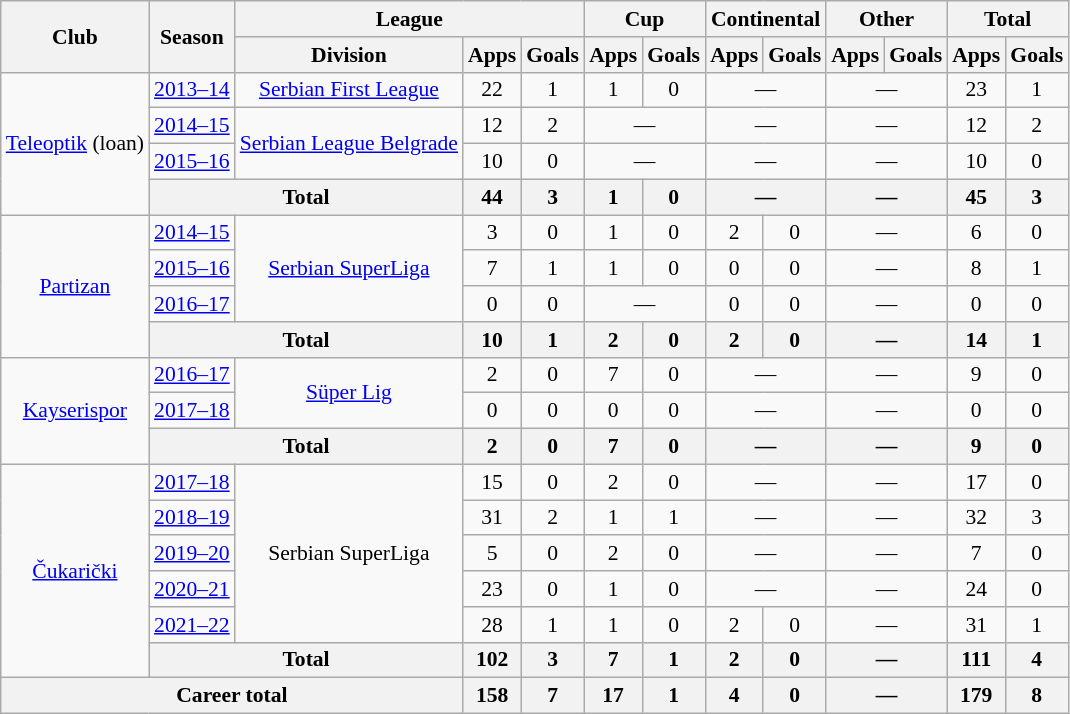<table class="wikitable" style="text-align: center;font-size:90%">
<tr>
<th rowspan="2">Club</th>
<th rowspan="2">Season</th>
<th colspan="3">League</th>
<th colspan="2">Cup</th>
<th colspan="2">Continental</th>
<th colspan="2">Other</th>
<th colspan="2">Total</th>
</tr>
<tr>
<th>Division</th>
<th>Apps</th>
<th>Goals</th>
<th>Apps</th>
<th>Goals</th>
<th>Apps</th>
<th>Goals</th>
<th>Apps</th>
<th>Goals</th>
<th>Apps</th>
<th>Goals</th>
</tr>
<tr>
<td rowspan="4"><a href='#'>Teleoptik</a> (loan)</td>
<td><a href='#'>2013–14</a></td>
<td><a href='#'>Serbian First League</a></td>
<td>22</td>
<td>1</td>
<td>1</td>
<td>0</td>
<td colspan="2">—</td>
<td colspan="2">—</td>
<td>23</td>
<td>1</td>
</tr>
<tr>
<td><a href='#'>2014–15</a></td>
<td rowspan="2"><a href='#'>Serbian League Belgrade</a></td>
<td>12</td>
<td>2</td>
<td colspan="2">—</td>
<td colspan="2">—</td>
<td colspan="2">—</td>
<td>12</td>
<td>2</td>
</tr>
<tr>
<td><a href='#'>2015–16</a></td>
<td>10</td>
<td>0</td>
<td colspan="2">—</td>
<td colspan="2">—</td>
<td colspan="2">—</td>
<td>10</td>
<td>0</td>
</tr>
<tr>
<th colspan="2">Total</th>
<th>44</th>
<th>3</th>
<th>1</th>
<th>0</th>
<th colspan="2">—</th>
<th colspan="2">—</th>
<th>45</th>
<th>3</th>
</tr>
<tr>
<td rowspan="4"><a href='#'>Partizan</a></td>
<td><a href='#'>2014–15</a></td>
<td rowspan="3"><a href='#'>Serbian SuperLiga</a></td>
<td>3</td>
<td>0</td>
<td>1</td>
<td>0</td>
<td>2</td>
<td>0</td>
<td colspan="2">—</td>
<td>6</td>
<td>0</td>
</tr>
<tr>
<td><a href='#'>2015–16</a></td>
<td>7</td>
<td>1</td>
<td>1</td>
<td>0</td>
<td>0</td>
<td>0</td>
<td colspan="2">—</td>
<td>8</td>
<td>1</td>
</tr>
<tr>
<td><a href='#'>2016–17</a></td>
<td>0</td>
<td>0</td>
<td colspan="2">—</td>
<td>0</td>
<td>0</td>
<td colspan="2">—</td>
<td>0</td>
<td>0</td>
</tr>
<tr>
<th colspan="2">Total</th>
<th>10</th>
<th>1</th>
<th>2</th>
<th>0</th>
<th>2</th>
<th>0</th>
<th colspan="2">—</th>
<th>14</th>
<th>1</th>
</tr>
<tr>
<td rowspan="3"><a href='#'>Kayserispor</a></td>
<td><a href='#'>2016–17</a></td>
<td rowspan="2"><a href='#'>Süper Lig</a></td>
<td>2</td>
<td>0</td>
<td>7</td>
<td>0</td>
<td colspan="2">—</td>
<td colspan="2">—</td>
<td>9</td>
<td>0</td>
</tr>
<tr>
<td><a href='#'>2017–18</a></td>
<td>0</td>
<td>0</td>
<td>0</td>
<td>0</td>
<td colspan="2">—</td>
<td colspan="2">—</td>
<td>0</td>
<td>0</td>
</tr>
<tr>
<th colspan="2">Total</th>
<th>2</th>
<th>0</th>
<th>7</th>
<th>0</th>
<th colspan="2">—</th>
<th colspan="2">—</th>
<th>9</th>
<th>0</th>
</tr>
<tr>
<td rowspan="6"><a href='#'>Čukarički</a></td>
<td><a href='#'>2017–18</a></td>
<td rowspan="5">Serbian SuperLiga</td>
<td>15</td>
<td>0</td>
<td>2</td>
<td>0</td>
<td colspan="2">—</td>
<td colspan="2">—</td>
<td>17</td>
<td>0</td>
</tr>
<tr>
<td><a href='#'>2018–19</a></td>
<td>31</td>
<td>2</td>
<td>1</td>
<td>1</td>
<td colspan="2">—</td>
<td colspan="2">—</td>
<td>32</td>
<td>3</td>
</tr>
<tr>
<td><a href='#'>2019–20</a></td>
<td>5</td>
<td>0</td>
<td>2</td>
<td>0</td>
<td colspan="2">—</td>
<td colspan="2">—</td>
<td>7</td>
<td>0</td>
</tr>
<tr>
<td><a href='#'>2020–21</a></td>
<td>23</td>
<td>0</td>
<td>1</td>
<td>0</td>
<td colspan="2">—</td>
<td colspan="2">—</td>
<td>24</td>
<td>0</td>
</tr>
<tr>
<td><a href='#'>2021–22</a></td>
<td>28</td>
<td>1</td>
<td>1</td>
<td>0</td>
<td>2</td>
<td>0</td>
<td colspan="2">—</td>
<td>31</td>
<td>1</td>
</tr>
<tr>
<th colspan="2">Total</th>
<th>102</th>
<th>3</th>
<th>7</th>
<th>1</th>
<th>2</th>
<th>0</th>
<th colspan="2">—</th>
<th>111</th>
<th>4</th>
</tr>
<tr>
<th colspan="3">Career total</th>
<th>158</th>
<th>7</th>
<th>17</th>
<th>1</th>
<th>4</th>
<th>0</th>
<th colspan="2">—</th>
<th>179</th>
<th>8</th>
</tr>
</table>
